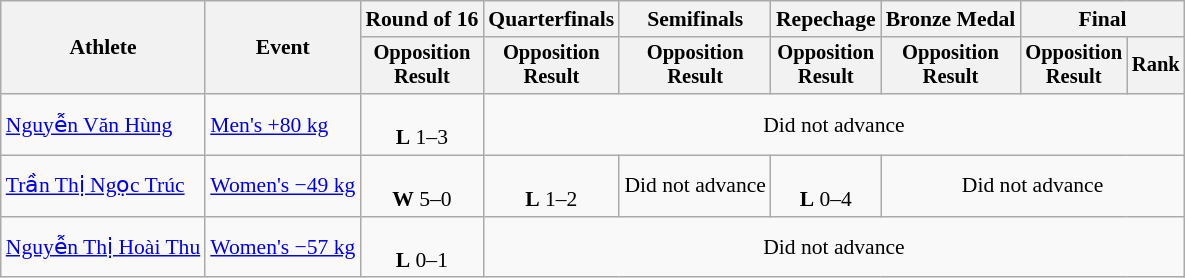<table class="wikitable" style="font-size:90%">
<tr>
<th rowspan="2">Athlete</th>
<th rowspan="2">Event</th>
<th>Round of 16</th>
<th>Quarterfinals</th>
<th>Semifinals</th>
<th>Repechage</th>
<th>Bronze Medal</th>
<th colspan=2>Final</th>
</tr>
<tr style="font-size:95%">
<th>Opposition<br>Result</th>
<th>Opposition<br>Result</th>
<th>Opposition<br>Result</th>
<th>Opposition<br>Result</th>
<th>Opposition<br>Result</th>
<th>Opposition<br>Result</th>
<th>Rank</th>
</tr>
<tr align=center>
<td align=left><a href='#'>Nguyễn Văn Hùng</a></td>
<td align=left><a href='#'>Men's +80 kg</a></td>
<td><br><strong>L</strong> 1–3</td>
<td colspan=6>Did not advance</td>
</tr>
<tr align=center>
<td align=left><a href='#'>Trần Thị Ngọc Trúc</a></td>
<td align=left><a href='#'>Women's −49 kg</a></td>
<td><br><strong>W</strong> 5–0</td>
<td><br><strong>L</strong> 1–2</td>
<td>Did not advance</td>
<td><br><strong>L</strong> 0–4</td>
<td colspan=3>Did not advance</td>
</tr>
<tr align=center>
<td align=left><a href='#'>Nguyễn Thị Hoài Thu</a></td>
<td align=left><a href='#'>Women's −57 kg</a></td>
<td><br> <strong>L</strong> 0–1</td>
<td colspan=6>Did not advance</td>
</tr>
</table>
